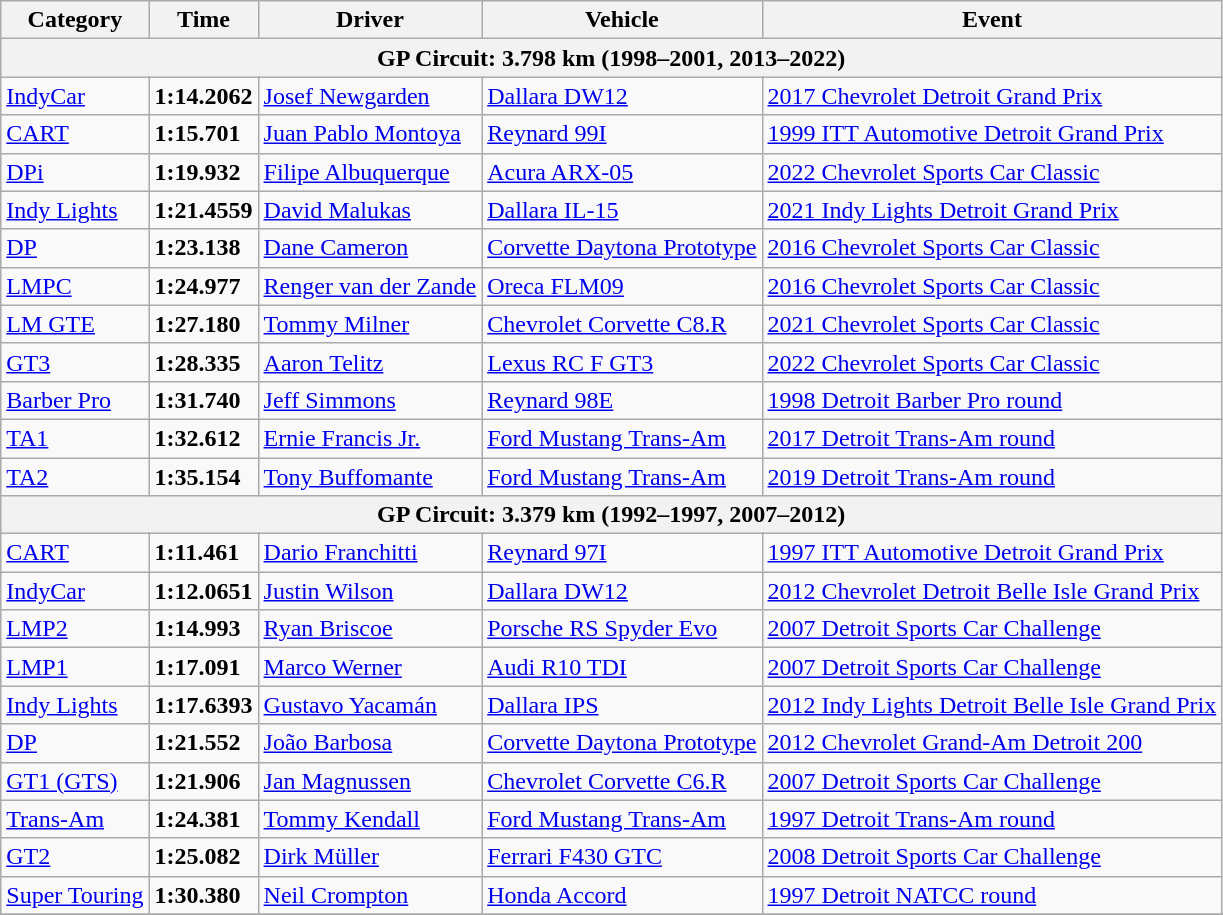<table class="wikitable">
<tr>
<th>Category</th>
<th>Time</th>
<th>Driver</th>
<th>Vehicle</th>
<th>Event</th>
</tr>
<tr>
<th colspan=5>GP Circuit: 3.798 km (1998–2001, 2013–2022)</th>
</tr>
<tr>
<td><a href='#'>IndyCar</a></td>
<td><strong>1:14.2062</strong></td>
<td><a href='#'>Josef Newgarden</a></td>
<td><a href='#'>Dallara DW12</a></td>
<td><a href='#'>2017 Chevrolet Detroit Grand Prix</a></td>
</tr>
<tr>
<td><a href='#'>CART</a></td>
<td><strong>1:15.701</strong></td>
<td><a href='#'>Juan Pablo Montoya</a></td>
<td><a href='#'>Reynard 99I</a></td>
<td><a href='#'>1999 ITT Automotive Detroit Grand Prix</a></td>
</tr>
<tr>
<td><a href='#'>DPi</a></td>
<td><strong>1:19.932</strong></td>
<td><a href='#'>Filipe Albuquerque</a></td>
<td><a href='#'>Acura ARX-05</a></td>
<td><a href='#'>2022 Chevrolet Sports Car Classic</a></td>
</tr>
<tr>
<td><a href='#'>Indy Lights</a></td>
<td><strong>1:21.4559</strong></td>
<td><a href='#'>David Malukas</a></td>
<td><a href='#'>Dallara IL-15</a></td>
<td><a href='#'>2021 Indy Lights Detroit Grand Prix</a></td>
</tr>
<tr>
<td><a href='#'>DP</a></td>
<td><strong>1:23.138</strong></td>
<td><a href='#'>Dane Cameron</a></td>
<td><a href='#'>Corvette Daytona Prototype</a></td>
<td><a href='#'>2016 Chevrolet Sports Car Classic</a></td>
</tr>
<tr>
<td><a href='#'>LMPC</a></td>
<td><strong>1:24.977</strong></td>
<td><a href='#'>Renger van der Zande</a></td>
<td><a href='#'>Oreca FLM09</a></td>
<td><a href='#'>2016 Chevrolet Sports Car Classic</a></td>
</tr>
<tr>
<td><a href='#'>LM GTE</a></td>
<td><strong>1:27.180</strong></td>
<td><a href='#'>Tommy Milner</a></td>
<td><a href='#'>Chevrolet Corvette C8.R</a></td>
<td><a href='#'>2021 Chevrolet Sports Car Classic</a></td>
</tr>
<tr>
<td><a href='#'>GT3</a></td>
<td><strong>1:28.335</strong></td>
<td><a href='#'>Aaron Telitz</a></td>
<td><a href='#'>Lexus RC F GT3</a></td>
<td><a href='#'>2022 Chevrolet Sports Car Classic</a></td>
</tr>
<tr>
<td><a href='#'>Barber Pro</a></td>
<td><strong>1:31.740</strong></td>
<td><a href='#'>Jeff Simmons</a></td>
<td><a href='#'>Reynard 98E</a></td>
<td><a href='#'>1998 Detroit Barber Pro round</a></td>
</tr>
<tr>
<td><a href='#'>TA1</a></td>
<td><strong>1:32.612</strong></td>
<td><a href='#'>Ernie Francis Jr.</a></td>
<td><a href='#'>Ford Mustang Trans-Am</a></td>
<td><a href='#'>2017 Detroit Trans-Am round</a></td>
</tr>
<tr>
<td><a href='#'>TA2</a></td>
<td><strong>1:35.154</strong></td>
<td><a href='#'>Tony Buffomante</a></td>
<td><a href='#'>Ford Mustang Trans-Am</a></td>
<td><a href='#'>2019 Detroit Trans-Am round</a></td>
</tr>
<tr>
<th colspan=5>GP Circuit: 3.379 km (1992–1997, 2007–2012)</th>
</tr>
<tr>
<td><a href='#'>CART</a></td>
<td><strong>1:11.461</strong></td>
<td><a href='#'>Dario Franchitti</a></td>
<td><a href='#'>Reynard 97I</a></td>
<td><a href='#'>1997 ITT Automotive Detroit Grand Prix</a></td>
</tr>
<tr>
<td><a href='#'>IndyCar</a></td>
<td><strong>1:12.0651</strong></td>
<td><a href='#'>Justin Wilson</a></td>
<td><a href='#'>Dallara DW12</a></td>
<td><a href='#'>2012 Chevrolet Detroit Belle Isle Grand Prix</a></td>
</tr>
<tr>
<td><a href='#'>LMP2</a></td>
<td><strong>1:14.993</strong></td>
<td><a href='#'>Ryan Briscoe</a></td>
<td><a href='#'>Porsche RS Spyder Evo</a></td>
<td><a href='#'>2007 Detroit Sports Car Challenge</a></td>
</tr>
<tr>
<td><a href='#'>LMP1</a></td>
<td><strong>1:17.091</strong></td>
<td><a href='#'>Marco Werner</a></td>
<td><a href='#'>Audi R10 TDI</a></td>
<td><a href='#'>2007 Detroit Sports Car Challenge</a></td>
</tr>
<tr>
<td><a href='#'>Indy Lights</a></td>
<td><strong>1:17.6393</strong></td>
<td><a href='#'>Gustavo Yacamán</a></td>
<td><a href='#'>Dallara IPS</a></td>
<td><a href='#'>2012 Indy Lights Detroit Belle Isle Grand Prix</a></td>
</tr>
<tr>
<td><a href='#'>DP</a></td>
<td><strong>1:21.552</strong></td>
<td><a href='#'>João Barbosa</a></td>
<td><a href='#'>Corvette Daytona Prototype</a></td>
<td><a href='#'>2012 Chevrolet Grand-Am Detroit 200</a></td>
</tr>
<tr>
<td><a href='#'>GT1 (GTS)</a></td>
<td><strong>1:21.906</strong></td>
<td><a href='#'>Jan Magnussen</a></td>
<td><a href='#'>Chevrolet Corvette C6.R</a></td>
<td><a href='#'>2007 Detroit Sports Car Challenge</a></td>
</tr>
<tr>
<td><a href='#'>Trans-Am</a></td>
<td><strong>1:24.381</strong></td>
<td><a href='#'>Tommy Kendall</a></td>
<td><a href='#'>Ford Mustang Trans-Am</a></td>
<td><a href='#'>1997 Detroit Trans-Am round</a></td>
</tr>
<tr>
<td><a href='#'>GT2</a></td>
<td><strong>1:25.082</strong></td>
<td><a href='#'>Dirk Müller</a></td>
<td><a href='#'>Ferrari F430 GTC</a></td>
<td><a href='#'>2008 Detroit Sports Car Challenge</a></td>
</tr>
<tr>
<td><a href='#'>Super Touring</a></td>
<td><strong>1:30.380</strong></td>
<td><a href='#'>Neil Crompton</a></td>
<td><a href='#'>Honda Accord</a></td>
<td><a href='#'>1997 Detroit NATCC round</a></td>
</tr>
<tr>
</tr>
</table>
